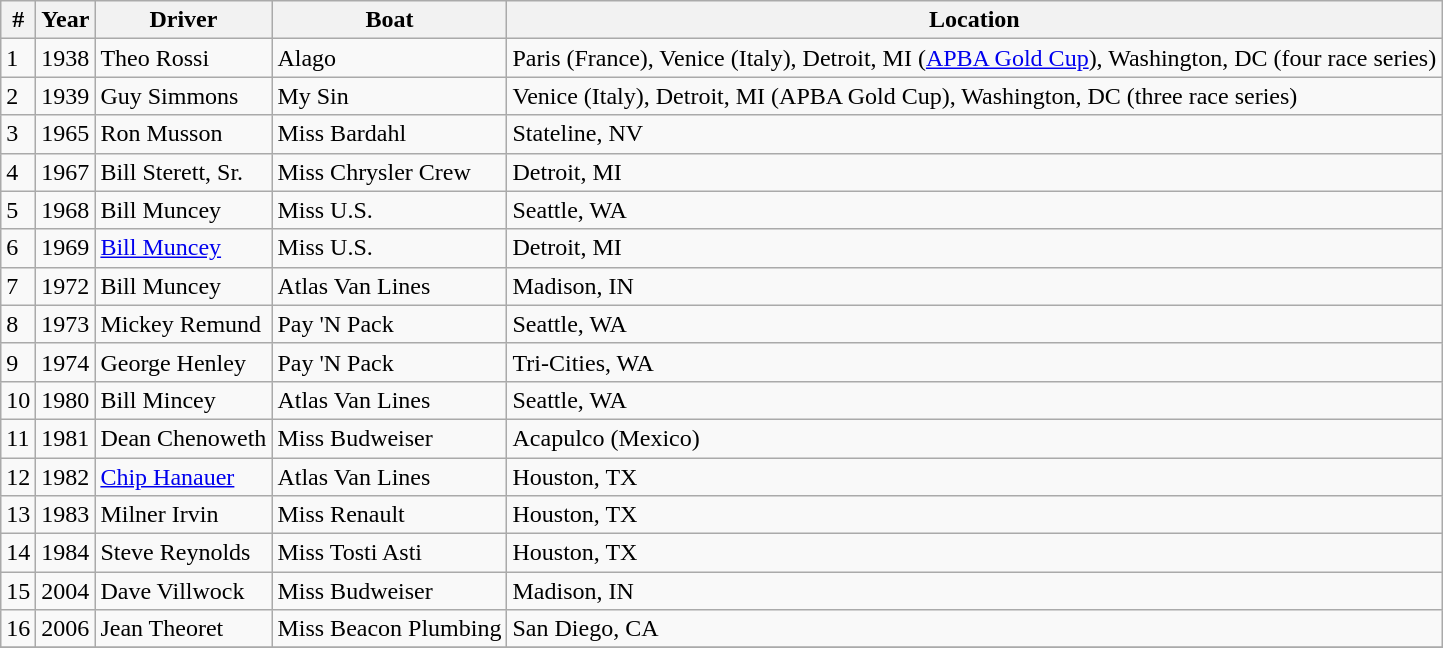<table class="wikitable">
<tr>
<th>#</th>
<th>Year</th>
<th>Driver</th>
<th>Boat</th>
<th>Location</th>
</tr>
<tr>
<td>1</td>
<td>1938</td>
<td>Theo Rossi</td>
<td>Alago</td>
<td>Paris (France), Venice (Italy), Detroit, MI (<a href='#'>APBA Gold Cup</a>), Washington, DC (four race series)</td>
</tr>
<tr>
<td>2</td>
<td>1939</td>
<td>Guy Simmons</td>
<td>My Sin</td>
<td>Venice (Italy), Detroit, MI (APBA Gold Cup), Washington, DC (three race series)</td>
</tr>
<tr>
<td>3</td>
<td>1965</td>
<td>Ron Musson</td>
<td>Miss Bardahl</td>
<td>Stateline, NV</td>
</tr>
<tr>
<td>4</td>
<td>1967</td>
<td>Bill Sterett, Sr.</td>
<td>Miss Chrysler Crew</td>
<td>Detroit, MI</td>
</tr>
<tr>
<td>5</td>
<td>1968</td>
<td>Bill Muncey</td>
<td>Miss U.S.</td>
<td>Seattle, WA</td>
</tr>
<tr>
<td>6</td>
<td>1969</td>
<td><a href='#'>Bill Muncey</a></td>
<td>Miss U.S.</td>
<td>Detroit, MI</td>
</tr>
<tr>
<td>7</td>
<td>1972</td>
<td>Bill Muncey</td>
<td>Atlas Van Lines</td>
<td>Madison, IN</td>
</tr>
<tr>
<td>8</td>
<td>1973</td>
<td>Mickey Remund</td>
<td>Pay 'N Pack</td>
<td>Seattle, WA</td>
</tr>
<tr>
<td>9</td>
<td>1974</td>
<td>George Henley</td>
<td>Pay 'N Pack</td>
<td>Tri-Cities, WA</td>
</tr>
<tr>
<td>10</td>
<td>1980</td>
<td>Bill Mincey</td>
<td>Atlas Van Lines</td>
<td>Seattle, WA</td>
</tr>
<tr>
<td>11</td>
<td>1981</td>
<td>Dean Chenoweth</td>
<td>Miss Budweiser</td>
<td>Acapulco (Mexico)</td>
</tr>
<tr>
<td>12</td>
<td>1982</td>
<td><a href='#'>Chip Hanauer</a></td>
<td>Atlas Van Lines</td>
<td>Houston, TX</td>
</tr>
<tr>
<td>13</td>
<td>1983</td>
<td>Milner Irvin</td>
<td>Miss Renault</td>
<td>Houston, TX</td>
</tr>
<tr>
<td>14</td>
<td>1984</td>
<td>Steve Reynolds</td>
<td>Miss Tosti Asti</td>
<td>Houston, TX</td>
</tr>
<tr>
<td>15</td>
<td>2004</td>
<td>Dave Villwock</td>
<td>Miss Budweiser</td>
<td>Madison, IN</td>
</tr>
<tr>
<td>16</td>
<td>2006</td>
<td>Jean Theoret</td>
<td>Miss Beacon Plumbing</td>
<td>San Diego, CA</td>
</tr>
<tr>
</tr>
</table>
